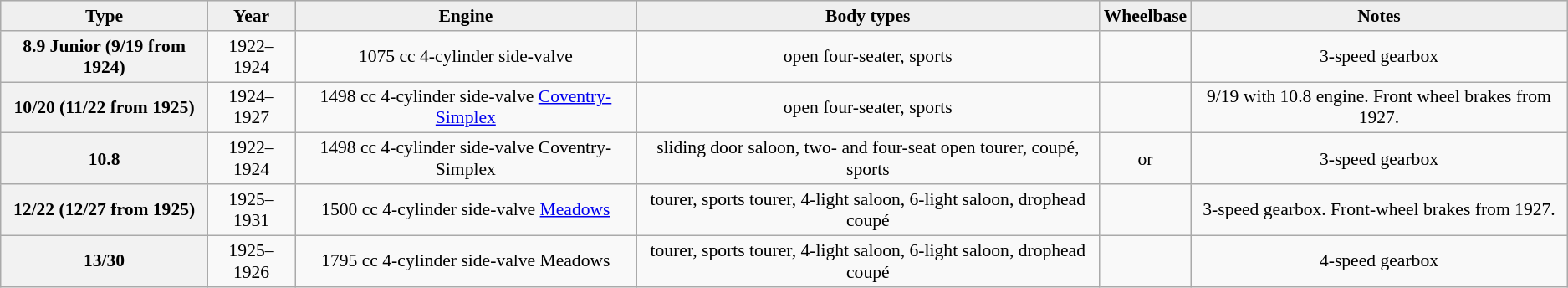<table class="wikitable" style="text-align: center; font-size: 90%;">
<tr style="background:#DCDCDC" align="center" valign="middle">
<th style="background:#efefef;">Type</th>
<th style="background:#efefef;">Year</th>
<th style="background:#efefef;">Engine</th>
<th style="background:#efefef;">Body types</th>
<th style="background:#efefef;">Wheelbase</th>
<th style="background:#efefef;">Notes</th>
</tr>
<tr>
<th scope= "row">8.9 Junior (9/19 from 1924)</th>
<td>1922–1924</td>
<td>1075 cc 4-cylinder side-valve</td>
<td>open four-seater, sports</td>
<td></td>
<td>3-speed gearbox</td>
</tr>
<tr>
<th scope= "row">10/20 (11/22 from 1925)</th>
<td>1924–1927</td>
<td>1498 cc 4-cylinder side-valve <a href='#'>Coventry-Simplex</a></td>
<td>open four-seater, sports</td>
<td></td>
<td>9/19 with 10.8 engine. Front wheel brakes from 1927.</td>
</tr>
<tr>
<th scope= "row">10.8</th>
<td>1922–1924</td>
<td>1498 cc 4-cylinder side-valve Coventry-Simplex</td>
<td>sliding door saloon, two- and four-seat open tourer, coupé, sports</td>
<td> or </td>
<td>3-speed gearbox</td>
</tr>
<tr>
<th scope= "row">12/22 (12/27 from 1925)</th>
<td>1925–1931</td>
<td>1500 cc 4-cylinder side-valve <a href='#'>Meadows</a></td>
<td>tourer, sports tourer, 4-light saloon, 6-light saloon, drophead coupé</td>
<td></td>
<td>3-speed gearbox. Front-wheel brakes from 1927.</td>
</tr>
<tr>
<th scope= "row">13/30</th>
<td>1925–1926</td>
<td>1795 cc 4-cylinder side-valve Meadows</td>
<td>tourer, sports tourer, 4-light saloon, 6-light saloon, drophead coupé</td>
<td></td>
<td>4-speed gearbox</td>
</tr>
</table>
